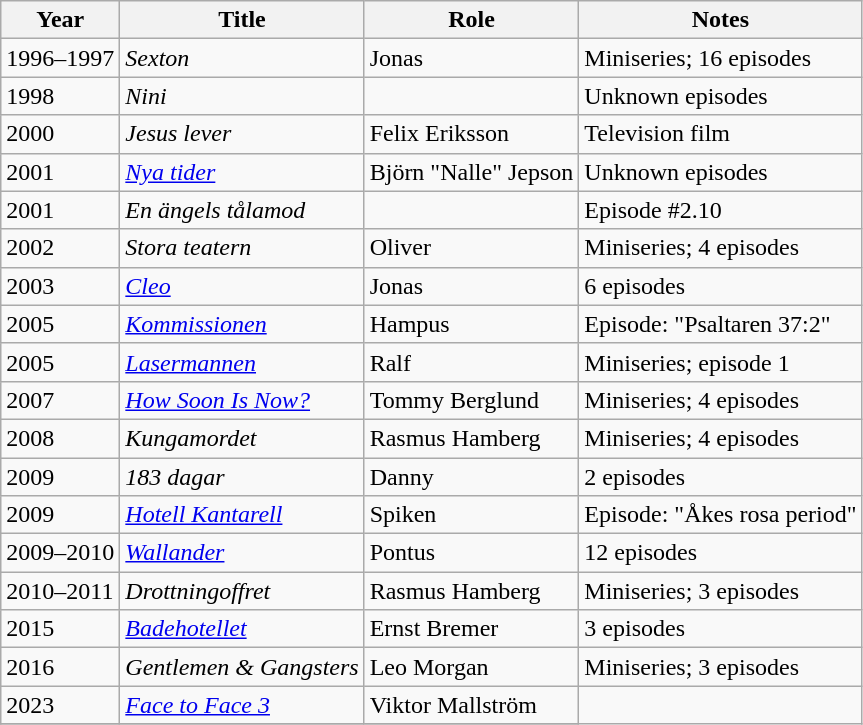<table class="wikitable sortable">
<tr>
<th>Year</th>
<th>Title</th>
<th>Role</th>
<th class="unsortable">Notes</th>
</tr>
<tr>
<td>1996–1997</td>
<td><em>Sexton</em></td>
<td>Jonas</td>
<td>Miniseries; 16 episodes</td>
</tr>
<tr>
<td>1998</td>
<td><em>Nini</em></td>
<td></td>
<td>Unknown episodes</td>
</tr>
<tr>
<td>2000</td>
<td><em>Jesus lever</em></td>
<td>Felix Eriksson</td>
<td>Television film</td>
</tr>
<tr>
<td>2001</td>
<td><em><a href='#'>Nya tider</a></em></td>
<td>Björn "Nalle" Jepson</td>
<td>Unknown episodes</td>
</tr>
<tr>
<td>2001</td>
<td><em>En ängels tålamod</em></td>
<td></td>
<td>Episode #2.10</td>
</tr>
<tr>
<td>2002</td>
<td><em>Stora teatern</em></td>
<td>Oliver</td>
<td>Miniseries; 4 episodes</td>
</tr>
<tr>
<td>2003</td>
<td><em><a href='#'>Cleo</a></em></td>
<td>Jonas</td>
<td>6 episodes</td>
</tr>
<tr>
<td>2005</td>
<td><em><a href='#'>Kommissionen</a></em></td>
<td>Hampus</td>
<td>Episode: "Psaltaren 37:2"</td>
</tr>
<tr>
<td>2005</td>
<td><em><a href='#'>Lasermannen</a></em></td>
<td>Ralf</td>
<td>Miniseries; episode 1</td>
</tr>
<tr>
<td>2007</td>
<td><em><a href='#'>How Soon Is Now?</a></em></td>
<td>Tommy Berglund</td>
<td>Miniseries; 4 episodes</td>
</tr>
<tr>
<td>2008</td>
<td><em>Kungamordet</em></td>
<td>Rasmus Hamberg</td>
<td>Miniseries; 4 episodes</td>
</tr>
<tr>
<td>2009</td>
<td><em>183 dagar</em></td>
<td>Danny</td>
<td>2 episodes</td>
</tr>
<tr>
<td>2009</td>
<td><em><a href='#'>Hotell Kantarell</a></em></td>
<td>Spiken</td>
<td>Episode: "Åkes rosa period"</td>
</tr>
<tr>
<td>2009–2010</td>
<td><em><a href='#'>Wallander</a></em></td>
<td>Pontus</td>
<td>12 episodes</td>
</tr>
<tr>
<td>2010–2011</td>
<td><em>Drottningoffret</em></td>
<td>Rasmus Hamberg</td>
<td>Miniseries; 3 episodes</td>
</tr>
<tr>
<td>2015</td>
<td><em><a href='#'>Badehotellet</a></em></td>
<td>Ernst Bremer</td>
<td>3 episodes</td>
</tr>
<tr>
<td>2016</td>
<td><em>Gentlemen & Gangsters</em></td>
<td>Leo Morgan</td>
<td>Miniseries; 3 episodes</td>
</tr>
<tr>
<td>2023</td>
<td><em><a href='#'>Face to Face 3</a></em></td>
<td>Viktor Mallström</td>
</tr>
<tr>
</tr>
</table>
